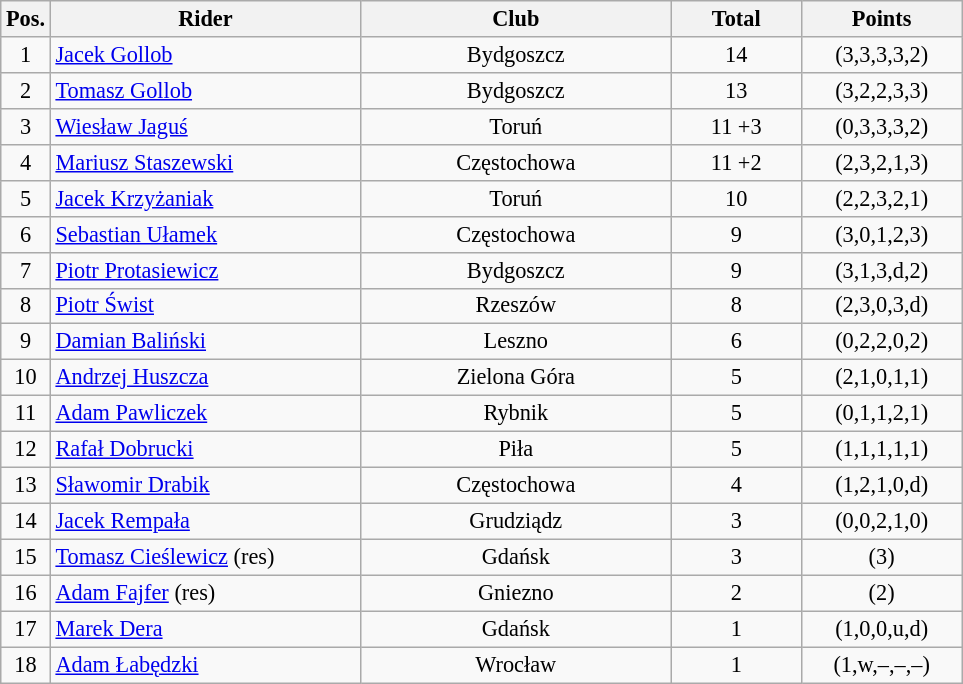<table class=wikitable style="font-size:93%;">
<tr>
<th width=25px>Pos.</th>
<th width=200px>Rider</th>
<th width=200px>Club</th>
<th width=80px>Total</th>
<th width=100px>Points</th>
</tr>
<tr align=center>
<td>1</td>
<td align=left><a href='#'>Jacek Gollob</a></td>
<td>Bydgoszcz</td>
<td>14</td>
<td>(3,3,3,3,2)</td>
</tr>
<tr align=center>
<td>2</td>
<td align=left><a href='#'>Tomasz Gollob</a></td>
<td>Bydgoszcz</td>
<td>13</td>
<td>(3,2,2,3,3)</td>
</tr>
<tr align=center>
<td>3</td>
<td align=left><a href='#'>Wiesław Jaguś</a></td>
<td>Toruń</td>
<td>11 +3</td>
<td>(0,3,3,3,2)</td>
</tr>
<tr align=center>
<td>4</td>
<td align=left><a href='#'>Mariusz Staszewski</a></td>
<td>Częstochowa</td>
<td>11 +2</td>
<td>(2,3,2,1,3)</td>
</tr>
<tr align=center>
<td>5</td>
<td align=left><a href='#'>Jacek Krzyżaniak</a></td>
<td>Toruń</td>
<td>10</td>
<td>(2,2,3,2,1)</td>
</tr>
<tr align=center>
<td>6</td>
<td align=left><a href='#'>Sebastian Ułamek</a></td>
<td>Częstochowa</td>
<td>9</td>
<td>(3,0,1,2,3)</td>
</tr>
<tr align=center>
<td>7</td>
<td align=left><a href='#'>Piotr Protasiewicz</a></td>
<td>Bydgoszcz</td>
<td>9</td>
<td>(3,1,3,d,2)</td>
</tr>
<tr align=center>
<td>8</td>
<td align=left><a href='#'>Piotr Świst</a></td>
<td>Rzeszów</td>
<td>8</td>
<td>(2,3,0,3,d)</td>
</tr>
<tr align=center>
<td>9</td>
<td align=left><a href='#'>Damian Baliński</a></td>
<td>Leszno</td>
<td>6</td>
<td>(0,2,2,0,2)</td>
</tr>
<tr align=center>
<td>10</td>
<td align=left><a href='#'>Andrzej Huszcza</a></td>
<td>Zielona Góra</td>
<td>5</td>
<td>(2,1,0,1,1)</td>
</tr>
<tr align=center>
<td>11</td>
<td align=left><a href='#'>Adam Pawliczek</a></td>
<td>Rybnik</td>
<td>5</td>
<td>(0,1,1,2,1)</td>
</tr>
<tr align=center>
<td>12</td>
<td align=left><a href='#'>Rafał Dobrucki</a></td>
<td>Piła</td>
<td>5</td>
<td>(1,1,1,1,1)</td>
</tr>
<tr align=center>
<td>13</td>
<td align=left><a href='#'>Sławomir Drabik</a></td>
<td>Częstochowa</td>
<td>4</td>
<td>(1,2,1,0,d)</td>
</tr>
<tr align=center>
<td>14</td>
<td align=left><a href='#'>Jacek Rempała</a></td>
<td>Grudziądz</td>
<td>3</td>
<td>(0,0,2,1,0)</td>
</tr>
<tr align=center>
<td>15</td>
<td align=left><a href='#'>Tomasz Cieślewicz</a> (res)</td>
<td>Gdańsk</td>
<td>3</td>
<td>(3)</td>
</tr>
<tr align=center>
<td>16</td>
<td align=left><a href='#'>Adam Fajfer</a> (res)</td>
<td>Gniezno</td>
<td>2</td>
<td>(2)</td>
</tr>
<tr align=center>
<td>17</td>
<td align=left><a href='#'>Marek Dera</a></td>
<td>Gdańsk</td>
<td>1</td>
<td>(1,0,0,u,d)</td>
</tr>
<tr align=center>
<td>18</td>
<td align=left><a href='#'>Adam Łabędzki</a></td>
<td>Wrocław</td>
<td>1</td>
<td>(1,w,–,–,–)</td>
</tr>
</table>
